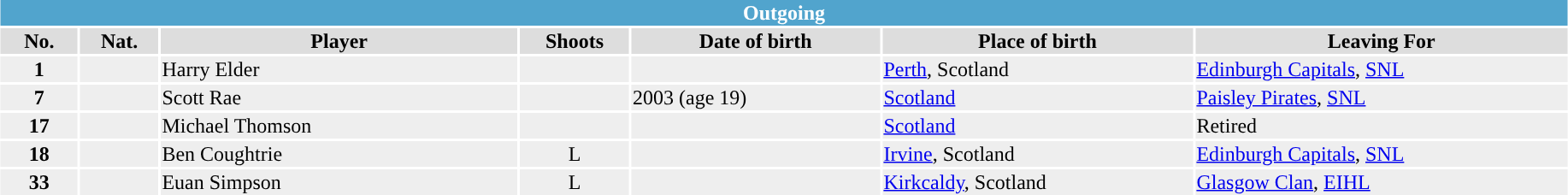<table class="toccolours" style="width:97%; clear:both; margin:1.5em auto; text-align:center;">
<tr>
<th colspan="7" style="background:#51a4cd; color:white;”">Outgoing</th>
</tr>
<tr style="background:#ddd;">
<th width="5%">No.</th>
<th width="5%">Nat.</th>
<th>Player</th>
<th width="7%">Shoots</th>
<th width="16%">Date of birth</th>
<th width="20%">Place of birth</th>
<th width="24%">Leaving For</th>
</tr>
<tr style="background:#eee;">
<td><strong>1</strong></td>
<td></td>
<td align=left>Harry Elder</td>
<td></td>
<td align=left></td>
<td align=left><a href='#'>Perth</a>, Scotland</td>
<td align=left><a href='#'>Edinburgh Capitals</a>, <a href='#'>SNL</a></td>
</tr>
<tr style="background:#eee;">
<td><strong>7</strong></td>
<td></td>
<td align=left>Scott Rae</td>
<td></td>
<td align=left>2003 (age 19)</td>
<td align=left><a href='#'>Scotland</a></td>
<td align=left><a href='#'>Paisley Pirates</a>, <a href='#'>SNL</a></td>
</tr>
<tr style="background:#eee;">
<td><strong>17</strong></td>
<td></td>
<td align=left>Michael Thomson</td>
<td></td>
<td align=left></td>
<td align=left><a href='#'>Scotland</a></td>
<td align=left>Retired</td>
</tr>
<tr style="background:#eee;">
<td><strong>18</strong></td>
<td></td>
<td align=left>Ben Coughtrie</td>
<td>L</td>
<td align=left></td>
<td align=left><a href='#'>Irvine</a>, Scotland</td>
<td align=left><a href='#'>Edinburgh Capitals</a>, <a href='#'>SNL</a></td>
</tr>
<tr style="background:#eee;">
<td><strong>33</strong></td>
<td></td>
<td align=left>Euan Simpson</td>
<td>L</td>
<td align=left></td>
<td align=left><a href='#'>Kirkcaldy</a>, Scotland</td>
<td align=left><a href='#'>Glasgow Clan</a>, <a href='#'>EIHL</a></td>
</tr>
</table>
